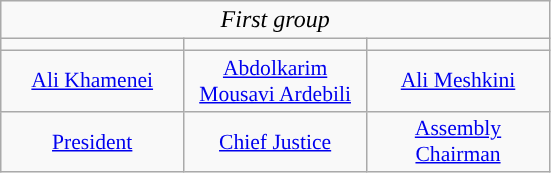<table class="wikitable">
<tr>
<td colspan="8" style="text-align:center; font-size:100%;"><em>First group</em></td>
</tr>
<tr>
<td></td>
<td></td>
<td></td>
</tr>
<tr>
<td style="text-align:center; width:8em; font-size:90%;"><a href='#'>Ali Khamenei</a></td>
<td style="text-align:center; width:8em; font-size:90%;"><a href='#'>Abdolkarim Mousavi Ardebili</a></td>
<td style="text-align:center; width:8em; font-size:90%;"><a href='#'>Ali Meshkini</a></td>
</tr>
<tr style="text-align:center; font-size:90%">
<td><a href='#'>President</a></td>
<td><a href='#'>Chief Justice</a></td>
<td><a href='#'>Assembly Chairman</a></td>
</tr>
</table>
